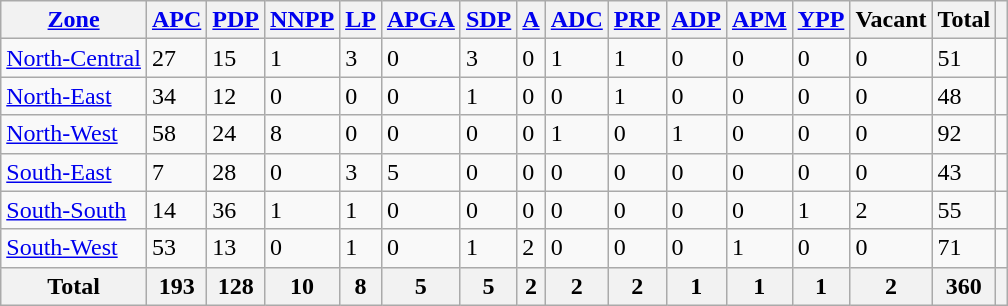<table class= "wikitable sortable">
<tr>
<th><a href='#'>Zone</a></th>
<th><a href='#'>APC</a></th>
<th><a href='#'>PDP</a></th>
<th><a href='#'>NNPP</a></th>
<th><a href='#'>LP</a></th>
<th><a href='#'>APGA</a></th>
<th><a href='#'>SDP</a></th>
<th><a href='#'>A</a></th>
<th><a href='#'>ADC</a></th>
<th><a href='#'>PRP</a></th>
<th><a href='#'>ADP</a></th>
<th><a href='#'>APM</a></th>
<th><a href='#'>YPP</a></th>
<th>Vacant</th>
<th>Total</th>
<th></th>
</tr>
<tr>
<td><a href='#'>North-Central</a></td>
<td>27</td>
<td>15</td>
<td>1</td>
<td>3</td>
<td>0</td>
<td>3</td>
<td>0</td>
<td>1</td>
<td>1</td>
<td>0</td>
<td>0</td>
<td>0</td>
<td>0</td>
<td>51</td>
<td></td>
</tr>
<tr>
<td><a href='#'>North-East</a></td>
<td>34</td>
<td>12</td>
<td>0</td>
<td>0</td>
<td>0</td>
<td>1</td>
<td>0</td>
<td>0</td>
<td>1</td>
<td>0</td>
<td>0</td>
<td>0</td>
<td>0</td>
<td>48</td>
<td></td>
</tr>
<tr>
<td><a href='#'>North-West</a></td>
<td>58</td>
<td>24</td>
<td>8</td>
<td>0</td>
<td>0</td>
<td>0</td>
<td>0</td>
<td>1</td>
<td>0</td>
<td>1</td>
<td>0</td>
<td>0</td>
<td>0</td>
<td>92</td>
<td></td>
</tr>
<tr>
<td><a href='#'>South-East</a></td>
<td>7</td>
<td>28</td>
<td>0</td>
<td>3</td>
<td>5</td>
<td>0</td>
<td>0</td>
<td>0</td>
<td>0</td>
<td>0</td>
<td>0</td>
<td>0</td>
<td>0</td>
<td>43</td>
<td></td>
</tr>
<tr>
<td><a href='#'>South-South</a></td>
<td>14</td>
<td>36</td>
<td>1</td>
<td>1</td>
<td>0</td>
<td>0</td>
<td>0</td>
<td>0</td>
<td>0</td>
<td>0</td>
<td>0</td>
<td>1</td>
<td>2</td>
<td>55</td>
<td></td>
</tr>
<tr>
<td><a href='#'>South-West</a></td>
<td>53</td>
<td>13</td>
<td>0</td>
<td>1</td>
<td>0</td>
<td>1</td>
<td>2</td>
<td>0</td>
<td>0</td>
<td>0</td>
<td>1</td>
<td>0</td>
<td>0</td>
<td>71</td>
<td></td>
</tr>
<tr>
<th>Total</th>
<th> 193</th>
<th> 128</th>
<th>10</th>
<th>  8</th>
<th>5</th>
<th> 5</th>
<th>   2</th>
<th> 2</th>
<th> 2</th>
<th> 1</th>
<th> 1</th>
<th> 1</th>
<th>2</th>
<th>360</th>
<th></th>
</tr>
</table>
